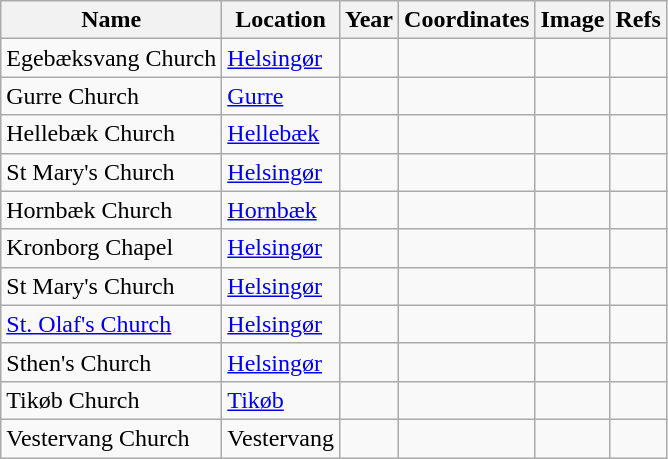<table class="wikitable sortable">
<tr>
<th>Name</th>
<th>Location</th>
<th>Year</th>
<th>Coordinates</th>
<th>Image</th>
<th>Refs</th>
</tr>
<tr>
<td>Egebæksvang  Church</td>
<td><a href='#'>Helsingør</a></td>
<td></td>
<td></td>
<td></td>
<td></td>
</tr>
<tr>
<td>Gurre Church</td>
<td><a href='#'>Gurre</a></td>
<td></td>
<td></td>
<td></td>
<td></td>
</tr>
<tr>
<td>Hellebæk Church</td>
<td><a href='#'>Hellebæk</a></td>
<td></td>
<td></td>
<td></td>
<td></td>
</tr>
<tr>
<td>St Mary's Church</td>
<td><a href='#'>Helsingør</a></td>
<td></td>
<td></td>
<td></td>
<td></td>
</tr>
<tr>
<td>Hornbæk Church</td>
<td><a href='#'>Hornbæk</a></td>
<td></td>
<td></td>
<td></td>
<td></td>
</tr>
<tr>
<td>Kronborg Chapel</td>
<td><a href='#'>Helsingør</a></td>
<td></td>
<td></td>
<td></td>
<td></td>
</tr>
<tr>
<td>St Mary's Church</td>
<td><a href='#'>Helsingør</a></td>
<td></td>
<td></td>
<td></td>
<td></td>
</tr>
<tr>
<td><a href='#'>St. Olaf's Church</a></td>
<td><a href='#'>Helsingør</a></td>
<td></td>
<td></td>
<td></td>
<td></td>
</tr>
<tr>
<td>Sthen's Church</td>
<td><a href='#'>Helsingør</a></td>
<td></td>
<td></td>
<td></td>
<td></td>
</tr>
<tr>
<td>Tikøb Church</td>
<td><a href='#'>Tikøb</a></td>
<td></td>
<td></td>
<td></td>
<td></td>
</tr>
<tr>
<td>Vestervang Church</td>
<td>Vestervang</td>
<td></td>
<td></td>
<td></td>
<td></td>
</tr>
</table>
